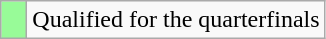<table class="wikitable">
<tr>
<td width=10px bgcolor="#98fb98"></td>
<td>Qualified for the quarterfinals</td>
</tr>
</table>
